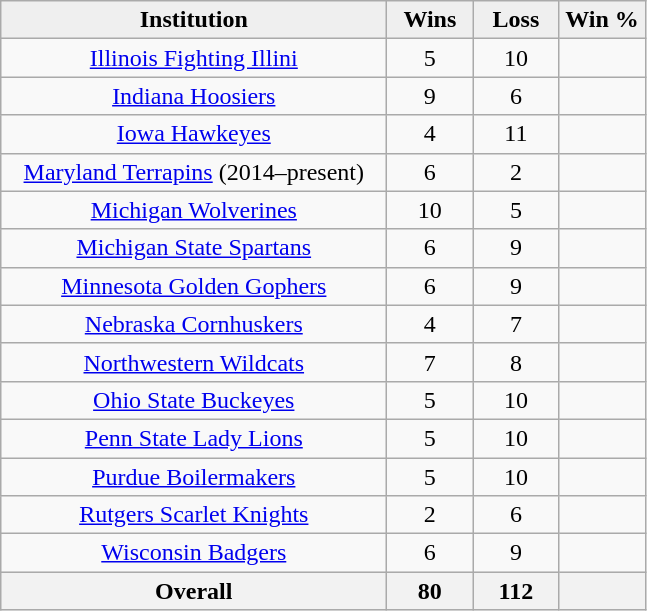<table class="wikitable sortable" style="text-align:center;">
<tr>
<th style="background:#efefef; align="center" width="250pt">Institution</th>
<th style="background:#efefef; align="center" width="50pt">Wins</th>
<th style="background:#efefef; align="center" width="50pt">Loss</th>
<th style="background:#efefef; align="center" width="50pt">Win %</th>
</tr>
<tr>
<td><a href='#'>Illinois Fighting Illini</a></td>
<td>5</td>
<td>10</td>
<td></td>
</tr>
<tr>
<td><a href='#'>Indiana Hoosiers</a></td>
<td>9</td>
<td>6</td>
<td></td>
</tr>
<tr>
<td><a href='#'>Iowa Hawkeyes</a></td>
<td>4</td>
<td>11</td>
<td></td>
</tr>
<tr>
<td><a href='#'>Maryland Terrapins</a> (2014–present)</td>
<td>6</td>
<td>2</td>
<td></td>
</tr>
<tr>
<td><a href='#'>Michigan Wolverines</a></td>
<td>10</td>
<td>5</td>
<td></td>
</tr>
<tr>
<td><a href='#'>Michigan State Spartans</a></td>
<td>6</td>
<td>9</td>
<td></td>
</tr>
<tr>
<td><a href='#'>Minnesota Golden Gophers</a></td>
<td>6</td>
<td>9</td>
<td></td>
</tr>
<tr>
<td><a href='#'>Nebraska Cornhuskers</a></td>
<td>4</td>
<td>7</td>
<td></td>
</tr>
<tr>
<td><a href='#'>Northwestern Wildcats</a></td>
<td>7</td>
<td>8</td>
<td></td>
</tr>
<tr>
<td><a href='#'>Ohio State Buckeyes</a></td>
<td>5</td>
<td>10</td>
<td></td>
</tr>
<tr>
<td><a href='#'>Penn State Lady Lions</a></td>
<td>5</td>
<td>10</td>
<td></td>
</tr>
<tr>
<td><a href='#'>Purdue Boilermakers</a></td>
<td>5</td>
<td>10</td>
<td></td>
</tr>
<tr>
<td><a href='#'>Rutgers Scarlet Knights</a></td>
<td>2</td>
<td>6</td>
<td></td>
</tr>
<tr>
<td><a href='#'>Wisconsin Badgers</a></td>
<td>6</td>
<td>9</td>
<td></td>
</tr>
<tr style="background:#efefef;">
<th>Overall</th>
<th>80</th>
<th>112</th>
<th></th>
</tr>
</table>
